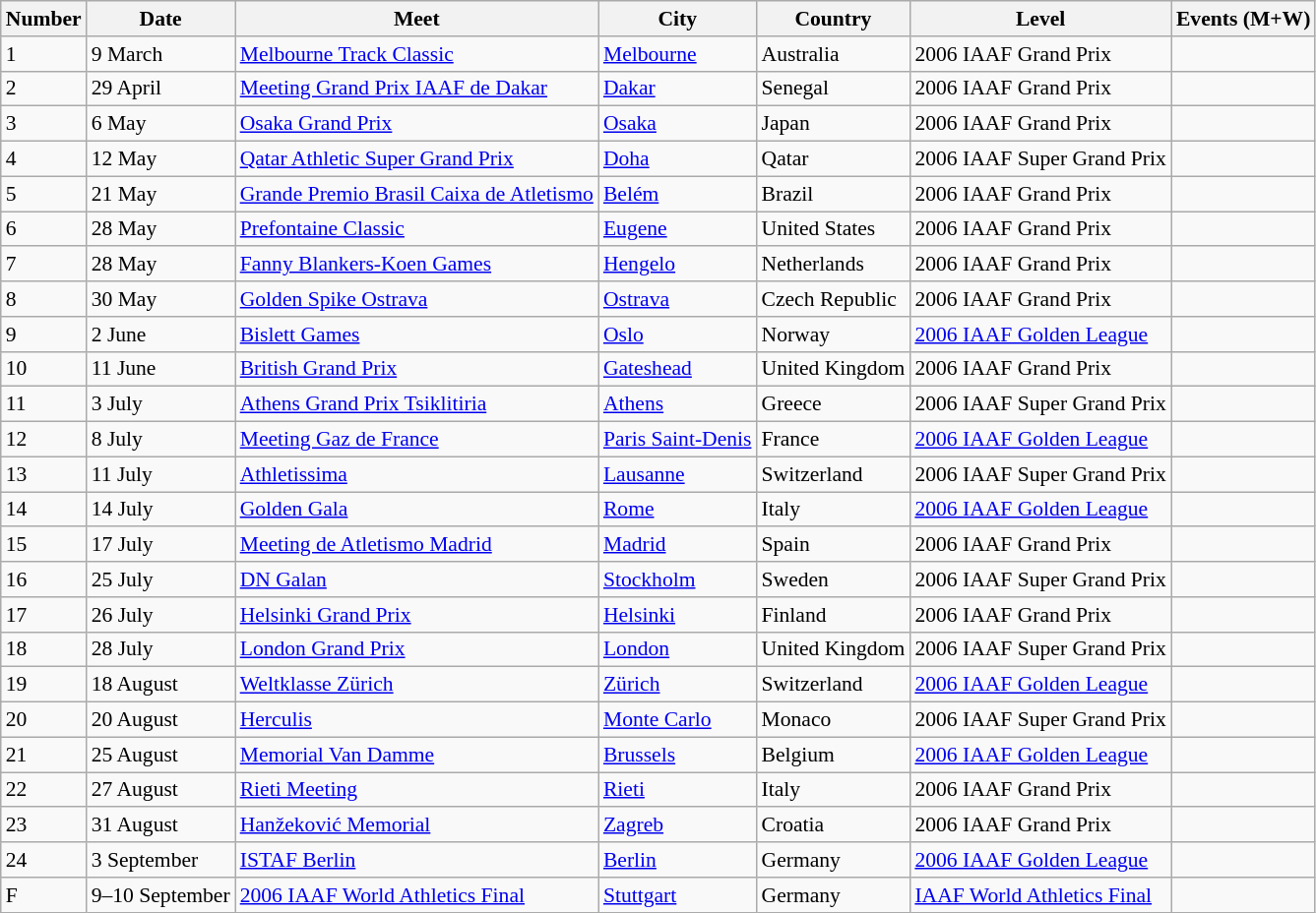<table class="wikitable sortable" style="font-size: 90%">
<tr>
<th>Number</th>
<th>Date</th>
<th>Meet</th>
<th>City</th>
<th>Country</th>
<th>Level</th>
<th>Events (M+W)</th>
</tr>
<tr>
<td>1</td>
<td>9 March</td>
<td><a href='#'>Melbourne Track Classic</a></td>
<td><a href='#'>Melbourne</a></td>
<td>Australia</td>
<td>2006 IAAF Grand Prix</td>
<td></td>
</tr>
<tr>
<td>2</td>
<td>29 April</td>
<td><a href='#'>Meeting Grand Prix IAAF de Dakar</a></td>
<td><a href='#'>Dakar</a></td>
<td>Senegal</td>
<td>2006 IAAF Grand Prix</td>
<td></td>
</tr>
<tr>
<td>3</td>
<td>6 May</td>
<td><a href='#'>Osaka Grand Prix</a></td>
<td><a href='#'>Osaka</a></td>
<td>Japan</td>
<td>2006 IAAF Grand Prix</td>
<td></td>
</tr>
<tr>
<td>4</td>
<td>12 May</td>
<td><a href='#'>Qatar Athletic Super Grand Prix</a></td>
<td><a href='#'>Doha</a></td>
<td>Qatar</td>
<td>2006 IAAF Super Grand Prix</td>
<td></td>
</tr>
<tr>
<td>5</td>
<td>21 May</td>
<td><a href='#'>Grande Premio Brasil Caixa de Atletismo</a></td>
<td><a href='#'>Belém</a></td>
<td>Brazil</td>
<td>2006 IAAF Grand Prix</td>
<td></td>
</tr>
<tr>
<td>6</td>
<td>28 May</td>
<td><a href='#'>Prefontaine Classic</a></td>
<td><a href='#'>Eugene</a></td>
<td>United States</td>
<td>2006 IAAF Grand Prix</td>
<td></td>
</tr>
<tr>
<td>7</td>
<td>28 May</td>
<td><a href='#'>Fanny Blankers-Koen Games</a></td>
<td><a href='#'>Hengelo</a></td>
<td>Netherlands</td>
<td>2006 IAAF Grand Prix</td>
<td></td>
</tr>
<tr>
<td>8</td>
<td>30 May</td>
<td><a href='#'>Golden Spike Ostrava</a></td>
<td><a href='#'>Ostrava</a></td>
<td>Czech Republic</td>
<td>2006 IAAF Grand Prix</td>
<td></td>
</tr>
<tr>
<td>9</td>
<td>2 June</td>
<td><a href='#'>Bislett Games</a></td>
<td><a href='#'>Oslo</a></td>
<td>Norway</td>
<td><a href='#'>2006 IAAF Golden League</a></td>
<td></td>
</tr>
<tr>
<td>10</td>
<td>11 June</td>
<td><a href='#'>British Grand Prix</a></td>
<td><a href='#'>Gateshead</a></td>
<td>United Kingdom</td>
<td>2006 IAAF Grand Prix</td>
<td></td>
</tr>
<tr>
<td>11</td>
<td>3 July</td>
<td><a href='#'>Athens Grand Prix Tsiklitiria</a></td>
<td><a href='#'>Athens</a></td>
<td>Greece</td>
<td>2006 IAAF Super Grand Prix</td>
<td></td>
</tr>
<tr>
<td>12</td>
<td>8 July</td>
<td><a href='#'>Meeting Gaz de France</a></td>
<td><a href='#'>Paris Saint-Denis</a></td>
<td>France</td>
<td><a href='#'>2006 IAAF Golden League</a></td>
<td></td>
</tr>
<tr>
<td>13</td>
<td>11 July</td>
<td><a href='#'>Athletissima</a></td>
<td><a href='#'>Lausanne</a></td>
<td>Switzerland</td>
<td>2006 IAAF Super Grand Prix</td>
<td></td>
</tr>
<tr>
<td>14</td>
<td>14 July</td>
<td><a href='#'>Golden Gala</a></td>
<td><a href='#'>Rome</a></td>
<td>Italy</td>
<td><a href='#'>2006 IAAF Golden League</a></td>
<td></td>
</tr>
<tr>
<td>15</td>
<td>17 July</td>
<td><a href='#'>Meeting de Atletismo Madrid</a></td>
<td><a href='#'>Madrid</a></td>
<td>Spain</td>
<td>2006 IAAF Grand Prix</td>
<td></td>
</tr>
<tr>
<td>16</td>
<td>25 July</td>
<td><a href='#'>DN Galan</a></td>
<td><a href='#'>Stockholm</a></td>
<td>Sweden</td>
<td>2006 IAAF Super Grand Prix</td>
<td></td>
</tr>
<tr>
<td>17</td>
<td>26 July</td>
<td><a href='#'>Helsinki Grand Prix</a></td>
<td><a href='#'>Helsinki</a></td>
<td>Finland</td>
<td>2006 IAAF Grand Prix</td>
<td></td>
</tr>
<tr>
<td>18</td>
<td>28 July</td>
<td><a href='#'>London Grand Prix</a></td>
<td><a href='#'>London</a></td>
<td>United Kingdom</td>
<td>2006 IAAF Super Grand Prix</td>
<td></td>
</tr>
<tr>
<td>19</td>
<td>18 August</td>
<td><a href='#'>Weltklasse Zürich</a></td>
<td><a href='#'>Zürich</a></td>
<td>Switzerland</td>
<td><a href='#'>2006 IAAF Golden League</a></td>
<td></td>
</tr>
<tr>
<td>20</td>
<td>20 August</td>
<td><a href='#'>Herculis</a></td>
<td><a href='#'>Monte Carlo</a></td>
<td>Monaco</td>
<td>2006 IAAF Super Grand Prix</td>
<td></td>
</tr>
<tr>
<td>21</td>
<td>25 August</td>
<td><a href='#'>Memorial Van Damme</a></td>
<td><a href='#'>Brussels</a></td>
<td>Belgium</td>
<td><a href='#'>2006 IAAF Golden League</a></td>
<td></td>
</tr>
<tr>
<td>22</td>
<td>27 August</td>
<td><a href='#'>Rieti Meeting</a></td>
<td><a href='#'>Rieti</a></td>
<td>Italy</td>
<td>2006 IAAF Grand Prix</td>
<td></td>
</tr>
<tr>
<td>23</td>
<td>31 August</td>
<td><a href='#'>Hanžeković Memorial</a></td>
<td><a href='#'>Zagreb</a></td>
<td>Croatia</td>
<td>2006 IAAF Grand Prix</td>
<td></td>
</tr>
<tr>
<td>24</td>
<td>3 September</td>
<td><a href='#'>ISTAF Berlin</a></td>
<td><a href='#'>Berlin</a></td>
<td>Germany</td>
<td><a href='#'>2006 IAAF Golden League</a></td>
<td></td>
</tr>
<tr>
<td>F</td>
<td>9–10 September</td>
<td><a href='#'>2006 IAAF World Athletics Final</a></td>
<td><a href='#'>Stuttgart</a></td>
<td>Germany</td>
<td><a href='#'>IAAF World Athletics Final</a></td>
<td></td>
</tr>
</table>
